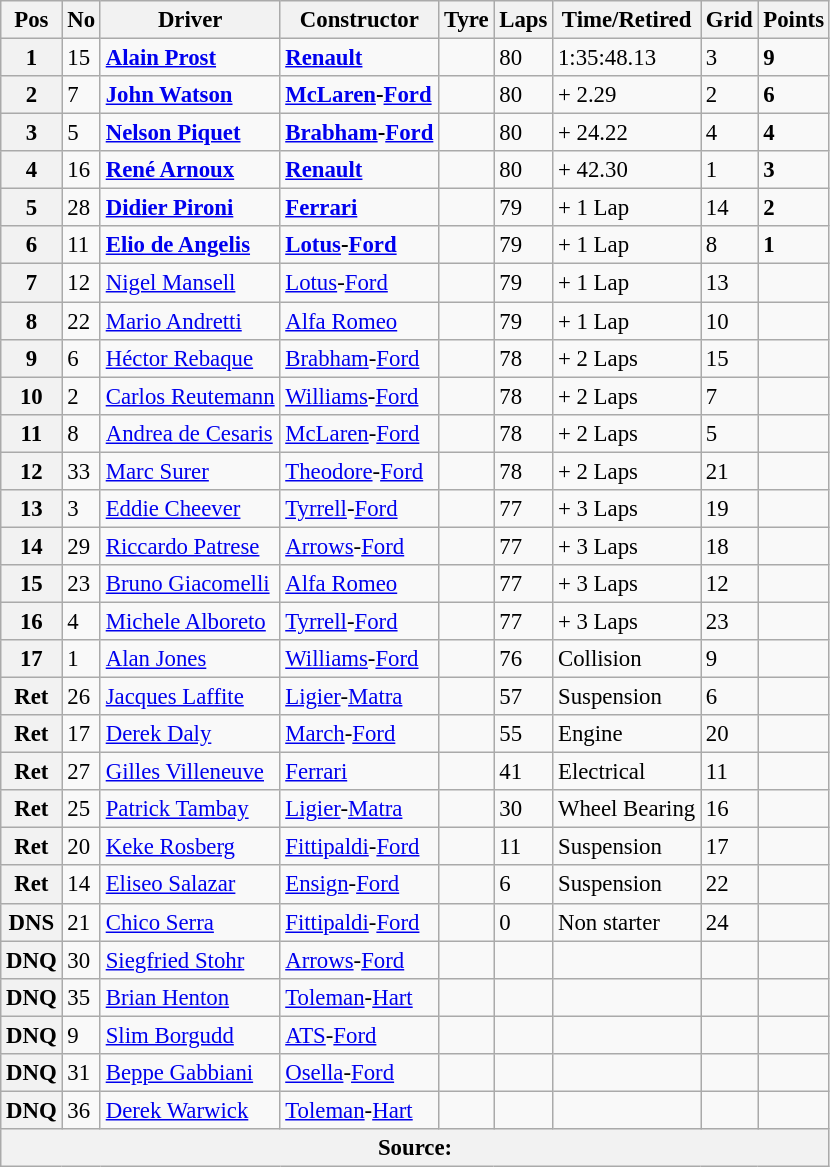<table class="wikitable" style="font-size: 95%;">
<tr>
<th>Pos</th>
<th>No</th>
<th>Driver</th>
<th>Constructor</th>
<th>Tyre</th>
<th>Laps</th>
<th>Time/Retired</th>
<th>Grid</th>
<th>Points</th>
</tr>
<tr>
<th>1</th>
<td>15</td>
<td> <strong><a href='#'>Alain Prost</a></strong></td>
<td><strong><a href='#'>Renault</a></strong></td>
<td></td>
<td>80</td>
<td>1:35:48.13</td>
<td>3</td>
<td><strong>9</strong></td>
</tr>
<tr>
<th>2</th>
<td>7</td>
<td> <strong><a href='#'>John Watson</a></strong></td>
<td><strong><a href='#'>McLaren</a>-<a href='#'>Ford</a></strong></td>
<td></td>
<td>80</td>
<td>+ 2.29</td>
<td>2</td>
<td><strong>6</strong></td>
</tr>
<tr>
<th>3</th>
<td>5</td>
<td> <strong><a href='#'>Nelson Piquet</a></strong></td>
<td><strong><a href='#'>Brabham</a>-<a href='#'>Ford</a></strong></td>
<td></td>
<td>80</td>
<td>+ 24.22</td>
<td>4</td>
<td><strong>4</strong></td>
</tr>
<tr>
<th>4</th>
<td>16</td>
<td> <strong><a href='#'>René Arnoux</a></strong></td>
<td><strong><a href='#'>Renault</a></strong></td>
<td></td>
<td>80</td>
<td>+ 42.30</td>
<td>1</td>
<td><strong>3</strong></td>
</tr>
<tr>
<th>5</th>
<td>28</td>
<td> <strong><a href='#'>Didier Pironi</a></strong></td>
<td><strong><a href='#'>Ferrari</a></strong></td>
<td></td>
<td>79</td>
<td>+ 1 Lap</td>
<td>14</td>
<td><strong>2</strong></td>
</tr>
<tr>
<th>6</th>
<td>11</td>
<td> <strong><a href='#'>Elio de Angelis</a></strong></td>
<td><strong><a href='#'>Lotus</a>-<a href='#'>Ford</a></strong></td>
<td></td>
<td>79</td>
<td>+ 1 Lap</td>
<td>8</td>
<td><strong>1</strong></td>
</tr>
<tr>
<th>7</th>
<td>12</td>
<td> <a href='#'>Nigel Mansell</a></td>
<td><a href='#'>Lotus</a>-<a href='#'>Ford</a></td>
<td></td>
<td>79</td>
<td>+ 1 Lap</td>
<td>13</td>
<td> </td>
</tr>
<tr>
<th>8</th>
<td>22</td>
<td> <a href='#'>Mario Andretti</a></td>
<td><a href='#'>Alfa Romeo</a></td>
<td></td>
<td>79</td>
<td>+ 1 Lap</td>
<td>10</td>
<td> </td>
</tr>
<tr>
<th>9</th>
<td>6</td>
<td> <a href='#'>Héctor Rebaque</a></td>
<td><a href='#'>Brabham</a>-<a href='#'>Ford</a></td>
<td></td>
<td>78</td>
<td>+ 2 Laps</td>
<td>15</td>
<td> </td>
</tr>
<tr>
<th>10</th>
<td>2</td>
<td> <a href='#'>Carlos Reutemann</a></td>
<td><a href='#'>Williams</a>-<a href='#'>Ford</a></td>
<td></td>
<td>78</td>
<td>+ 2 Laps</td>
<td>7</td>
<td> </td>
</tr>
<tr>
<th>11</th>
<td>8</td>
<td> <a href='#'>Andrea de Cesaris</a></td>
<td><a href='#'>McLaren</a>-<a href='#'>Ford</a></td>
<td></td>
<td>78</td>
<td>+ 2 Laps</td>
<td>5</td>
<td> </td>
</tr>
<tr>
<th>12</th>
<td>33</td>
<td> <a href='#'>Marc Surer</a></td>
<td><a href='#'>Theodore</a>-<a href='#'>Ford</a></td>
<td></td>
<td>78</td>
<td>+ 2 Laps</td>
<td>21</td>
<td> </td>
</tr>
<tr>
<th>13</th>
<td>3</td>
<td> <a href='#'>Eddie Cheever</a></td>
<td><a href='#'>Tyrrell</a>-<a href='#'>Ford</a></td>
<td></td>
<td>77</td>
<td>+ 3 Laps</td>
<td>19</td>
<td> </td>
</tr>
<tr>
<th>14</th>
<td>29</td>
<td> <a href='#'>Riccardo Patrese</a></td>
<td><a href='#'>Arrows</a>-<a href='#'>Ford</a></td>
<td></td>
<td>77</td>
<td>+ 3 Laps</td>
<td>18</td>
<td> </td>
</tr>
<tr>
<th>15</th>
<td>23</td>
<td> <a href='#'>Bruno Giacomelli</a></td>
<td><a href='#'>Alfa Romeo</a></td>
<td></td>
<td>77</td>
<td>+ 3 Laps</td>
<td>12</td>
<td> </td>
</tr>
<tr>
<th>16</th>
<td>4</td>
<td> <a href='#'>Michele Alboreto</a></td>
<td><a href='#'>Tyrrell</a>-<a href='#'>Ford</a></td>
<td></td>
<td>77</td>
<td>+ 3 Laps</td>
<td>23</td>
<td> </td>
</tr>
<tr>
<th>17</th>
<td>1</td>
<td> <a href='#'>Alan Jones</a></td>
<td><a href='#'>Williams</a>-<a href='#'>Ford</a></td>
<td></td>
<td>76</td>
<td>Collision</td>
<td>9</td>
<td> </td>
</tr>
<tr>
<th>Ret</th>
<td>26</td>
<td> <a href='#'>Jacques Laffite</a></td>
<td><a href='#'>Ligier</a>-<a href='#'>Matra</a></td>
<td></td>
<td>57</td>
<td>Suspension</td>
<td>6</td>
<td> </td>
</tr>
<tr>
<th>Ret</th>
<td>17</td>
<td> <a href='#'>Derek Daly</a></td>
<td><a href='#'>March</a>-<a href='#'>Ford</a></td>
<td></td>
<td>55</td>
<td>Engine</td>
<td>20</td>
<td> </td>
</tr>
<tr>
<th>Ret</th>
<td>27</td>
<td> <a href='#'>Gilles Villeneuve</a></td>
<td><a href='#'>Ferrari</a></td>
<td></td>
<td>41</td>
<td>Electrical</td>
<td>11</td>
<td> </td>
</tr>
<tr>
<th>Ret</th>
<td>25</td>
<td> <a href='#'>Patrick Tambay</a></td>
<td><a href='#'>Ligier</a>-<a href='#'>Matra</a></td>
<td></td>
<td>30</td>
<td>Wheel Bearing</td>
<td>16</td>
<td> </td>
</tr>
<tr>
<th>Ret</th>
<td>20</td>
<td> <a href='#'>Keke Rosberg</a></td>
<td><a href='#'>Fittipaldi</a>-<a href='#'>Ford</a></td>
<td></td>
<td>11</td>
<td>Suspension</td>
<td>17</td>
<td> </td>
</tr>
<tr>
<th>Ret</th>
<td>14</td>
<td> <a href='#'>Eliseo Salazar</a></td>
<td><a href='#'>Ensign</a>-<a href='#'>Ford</a></td>
<td></td>
<td>6</td>
<td>Suspension</td>
<td>22</td>
<td> </td>
</tr>
<tr>
<th>DNS</th>
<td>21</td>
<td> <a href='#'>Chico Serra</a></td>
<td><a href='#'>Fittipaldi</a>-<a href='#'>Ford</a></td>
<td></td>
<td>0</td>
<td>Non starter</td>
<td>24</td>
<td> </td>
</tr>
<tr>
<th>DNQ</th>
<td>30</td>
<td> <a href='#'>Siegfried Stohr</a></td>
<td><a href='#'>Arrows</a>-<a href='#'>Ford</a></td>
<td></td>
<td> </td>
<td></td>
<td></td>
<td> </td>
</tr>
<tr>
<th>DNQ</th>
<td>35</td>
<td> <a href='#'>Brian Henton</a></td>
<td><a href='#'>Toleman</a>-<a href='#'>Hart</a></td>
<td></td>
<td> </td>
<td></td>
<td></td>
<td> </td>
</tr>
<tr>
<th>DNQ</th>
<td>9</td>
<td> <a href='#'>Slim Borgudd</a></td>
<td><a href='#'>ATS</a>-<a href='#'>Ford</a></td>
<td></td>
<td> </td>
<td></td>
<td></td>
<td> </td>
</tr>
<tr>
<th>DNQ</th>
<td>31</td>
<td> <a href='#'>Beppe Gabbiani</a></td>
<td><a href='#'>Osella</a>-<a href='#'>Ford</a></td>
<td></td>
<td> </td>
<td></td>
<td></td>
<td> </td>
</tr>
<tr>
<th>DNQ</th>
<td>36</td>
<td> <a href='#'>Derek Warwick</a></td>
<td><a href='#'>Toleman</a>-<a href='#'>Hart</a></td>
<td></td>
<td> </td>
<td> </td>
<td> </td>
<td> </td>
</tr>
<tr>
<th colspan="9" style="text-align: center">Source: </th>
</tr>
</table>
